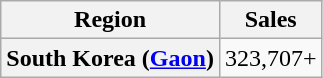<table class="wikitable plainrowheaders" style="text-align:center;">
<tr>
<th>Region</th>
<th>Sales</th>
</tr>
<tr>
<th scope="row">South Korea (<a href='#'>Gaon</a>)</th>
<td>323,707+</td>
</tr>
</table>
